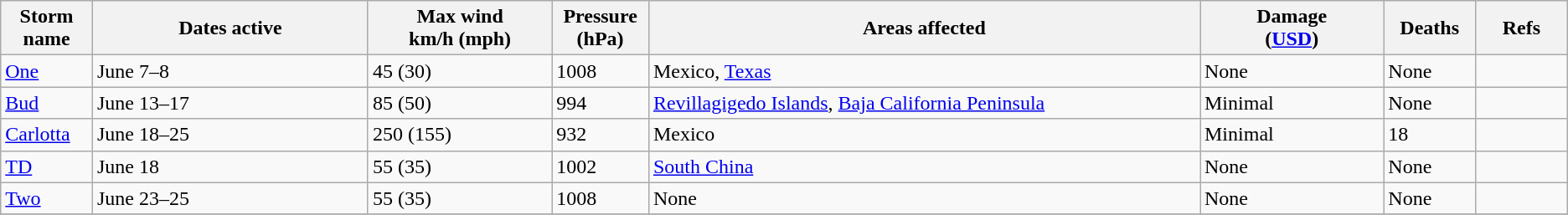<table class="wikitable sortable">
<tr>
<th width="5%">Storm name</th>
<th width="15%">Dates active</th>
<th width="10%">Max wind<br>km/h (mph)</th>
<th width="5%">Pressure<br>(hPa)</th>
<th width="30%">Areas affected</th>
<th width="10%">Damage<br>(<a href='#'>USD</a>)</th>
<th width="5%">Deaths</th>
<th width="5%">Refs</th>
</tr>
<tr>
<td><a href='#'>One</a></td>
<td>June 7–8</td>
<td>45 (30)</td>
<td>1008</td>
<td>Mexico, <a href='#'>Texas</a></td>
<td>None</td>
<td>None</td>
<td></td>
</tr>
<tr>
<td><a href='#'>Bud</a></td>
<td>June 13–17</td>
<td>85 (50)</td>
<td>994</td>
<td><a href='#'>Revillagigedo Islands</a>, <a href='#'>Baja California Peninsula</a></td>
<td>Minimal</td>
<td>None</td>
<td></td>
</tr>
<tr>
<td><a href='#'>Carlotta</a></td>
<td>June 18–25</td>
<td>250 (155)</td>
<td>932</td>
<td>Mexico</td>
<td>Minimal</td>
<td>18</td>
<td></td>
</tr>
<tr>
<td><a href='#'>TD</a></td>
<td>June 18</td>
<td>55 (35)</td>
<td>1002</td>
<td><a href='#'>South China</a></td>
<td>None</td>
<td>None</td>
<td></td>
</tr>
<tr>
<td><a href='#'>Two</a></td>
<td>June 23–25</td>
<td>55 (35)</td>
<td>1008</td>
<td>None</td>
<td>None</td>
<td>None</td>
<td></td>
</tr>
<tr>
</tr>
</table>
